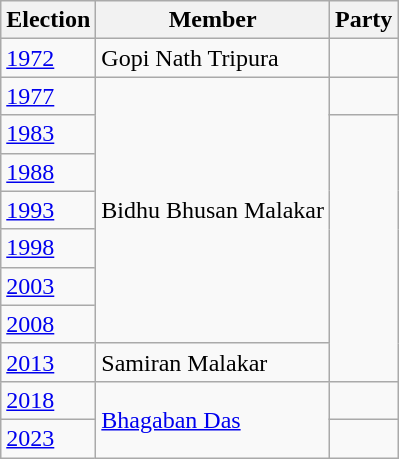<table class="wikitable sortable">
<tr>
<th>Election</th>
<th>Member</th>
<th colspan=2>Party</th>
</tr>
<tr>
<td><a href='#'>1972</a></td>
<td>Gopi Nath Tripura</td>
<td></td>
</tr>
<tr>
<td><a href='#'>1977</a></td>
<td rowspan=7>Bidhu Bhusan Malakar</td>
<td></td>
</tr>
<tr>
<td><a href='#'>1983</a></td>
</tr>
<tr>
<td><a href='#'>1988</a></td>
</tr>
<tr>
<td><a href='#'>1993</a></td>
</tr>
<tr>
<td><a href='#'>1998</a></td>
</tr>
<tr>
<td><a href='#'>2003</a></td>
</tr>
<tr>
<td><a href='#'>2008</a></td>
</tr>
<tr>
<td><a href='#'>2013</a></td>
<td>Samiran Malakar</td>
</tr>
<tr>
<td><a href='#'>2018</a></td>
<td rowspan=2><a href='#'>Bhagaban Das</a></td>
<td></td>
</tr>
<tr>
<td><a href='#'>2023</a></td>
</tr>
</table>
